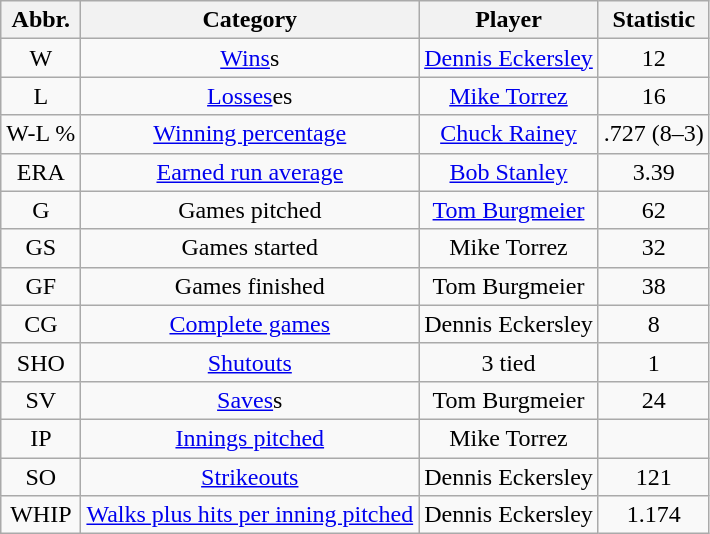<table class="wikitable sortable" style="text-align:center;">
<tr>
<th>Abbr.</th>
<th>Category</th>
<th>Player</th>
<th>Statistic</th>
</tr>
<tr>
<td>W</td>
<td><a href='#'>Wins</a>s</td>
<td><a href='#'>Dennis Eckersley</a></td>
<td>12</td>
</tr>
<tr>
<td>L</td>
<td><a href='#'>Losses</a>es</td>
<td><a href='#'>Mike Torrez</a></td>
<td>16</td>
</tr>
<tr>
<td>W-L %</td>
<td><a href='#'>Winning percentage</a></td>
<td><a href='#'>Chuck Rainey</a></td>
<td>.727 (8–3)</td>
</tr>
<tr>
<td>ERA</td>
<td><a href='#'>Earned run average</a></td>
<td><a href='#'>Bob Stanley</a></td>
<td>3.39</td>
</tr>
<tr>
<td>G</td>
<td>Games pitched</td>
<td><a href='#'>Tom Burgmeier</a></td>
<td>62</td>
</tr>
<tr>
<td>GS</td>
<td>Games started</td>
<td>Mike Torrez</td>
<td>32</td>
</tr>
<tr>
<td>GF</td>
<td>Games finished</td>
<td>Tom Burgmeier</td>
<td>38</td>
</tr>
<tr>
<td>CG</td>
<td><a href='#'>Complete games</a></td>
<td>Dennis Eckersley</td>
<td>8</td>
</tr>
<tr>
<td>SHO</td>
<td><a href='#'>Shutouts</a></td>
<td>3 tied</td>
<td>1</td>
</tr>
<tr>
<td>SV</td>
<td><a href='#'>Saves</a>s</td>
<td>Tom Burgmeier</td>
<td>24</td>
</tr>
<tr>
<td>IP</td>
<td><a href='#'>Innings pitched</a></td>
<td>Mike Torrez</td>
<td></td>
</tr>
<tr>
<td>SO</td>
<td><a href='#'>Strikeouts</a></td>
<td>Dennis Eckersley</td>
<td>121</td>
</tr>
<tr>
<td>WHIP</td>
<td><a href='#'>Walks plus hits per inning pitched</a></td>
<td>Dennis Eckersley</td>
<td>1.174</td>
</tr>
</table>
